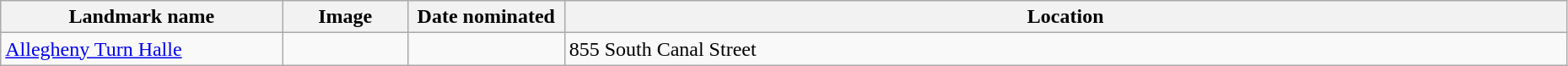<table class="wikitable sortable" style="width:98%">
<tr>
<th style="width:18%;"><strong>Landmark name</strong></th>
<th style="width:8%;" class="unsortable"><strong>Image</strong></th>
<th style="width:10%;"><strong>Date nominated</strong></th>
<th><strong>Location</strong></th>
</tr>
<tr>
<td><a href='#'>Allegheny Turn Halle</a></td>
<td></td>
<td></td>
<td>855 South Canal Street</td>
</tr>
</table>
